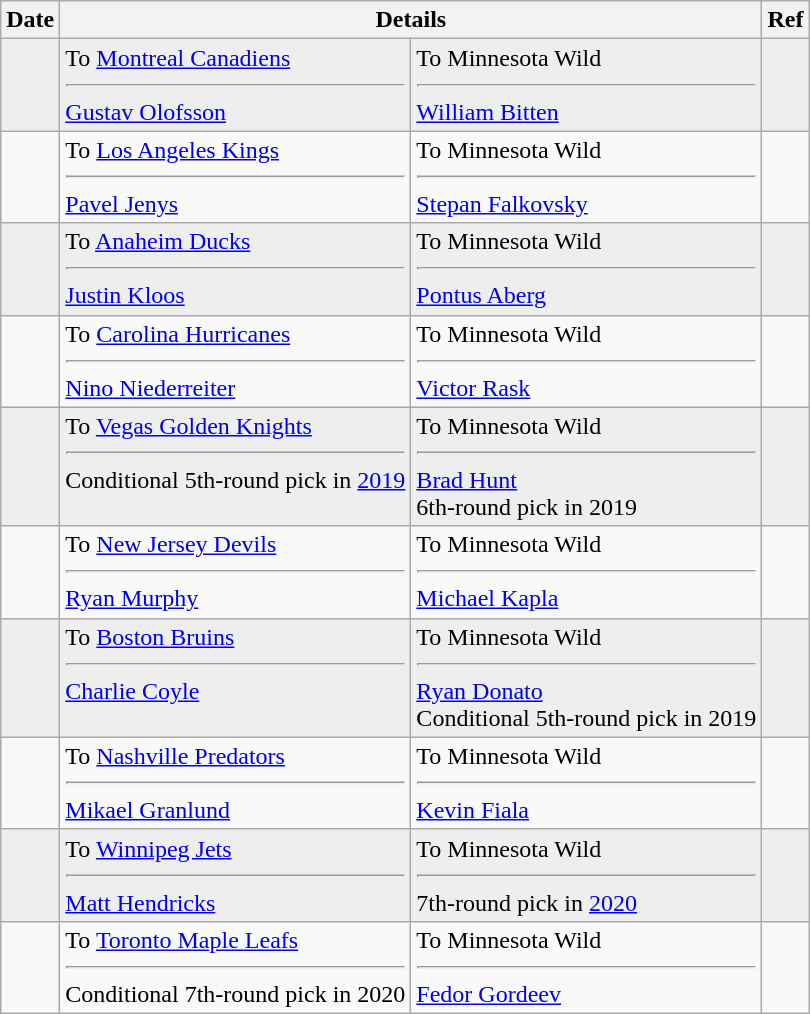<table class="wikitable">
<tr>
<th>Date</th>
<th colspan="2">Details</th>
<th>Ref</th>
</tr>
<tr style="background:#eee;">
<td></td>
<td valign="top">To <a href='#'>Montreal Canadiens</a><hr><a href='#'>Gustav Olofsson</a></td>
<td valign="top">To Minnesota Wild<hr><a href='#'>William Bitten</a></td>
<td></td>
</tr>
<tr>
<td></td>
<td valign="top">To <a href='#'>Los Angeles Kings</a><hr><a href='#'>Pavel Jenys</a></td>
<td valign="top">To Minnesota Wild<hr><a href='#'>Stepan Falkovsky</a></td>
<td></td>
</tr>
<tr style="background:#eee;">
<td></td>
<td valign="top">To <a href='#'>Anaheim Ducks</a><hr><a href='#'>Justin Kloos</a></td>
<td valign="top">To Minnesota Wild<hr><a href='#'>Pontus Aberg</a></td>
<td></td>
</tr>
<tr>
<td></td>
<td valign="top">To <a href='#'>Carolina Hurricanes</a><hr><a href='#'>Nino Niederreiter</a></td>
<td valign="top">To Minnesota Wild<hr><a href='#'>Victor Rask</a></td>
<td></td>
</tr>
<tr style="background:#eee;">
<td></td>
<td valign="top">To <a href='#'>Vegas Golden Knights</a><hr>Conditional 5th-round pick in <a href='#'>2019</a></td>
<td valign="top">To Minnesota Wild<hr><a href='#'>Brad Hunt</a><br>6th-round pick in 2019</td>
<td></td>
</tr>
<tr>
<td></td>
<td valign="top">To <a href='#'>New Jersey Devils</a><hr><a href='#'>Ryan Murphy</a></td>
<td valign="top">To Minnesota Wild<hr><a href='#'>Michael Kapla</a></td>
<td></td>
</tr>
<tr style="background:#eee;">
<td></td>
<td valign="top">To <a href='#'>Boston Bruins</a><hr><a href='#'>Charlie Coyle</a></td>
<td valign="top">To Minnesota Wild<hr><a href='#'>Ryan Donato</a><br>Conditional 5th-round pick in 2019</td>
<td></td>
</tr>
<tr>
<td></td>
<td valign="top">To <a href='#'>Nashville Predators</a><hr><a href='#'>Mikael Granlund</a></td>
<td valign="top">To Minnesota Wild<hr><a href='#'>Kevin Fiala</a></td>
<td></td>
</tr>
<tr style="background:#eee;">
<td></td>
<td valign="top">To <a href='#'>Winnipeg Jets</a><hr><a href='#'>Matt Hendricks</a></td>
<td valign="top">To Minnesota Wild<hr>7th-round pick in <a href='#'>2020</a></td>
<td></td>
</tr>
<tr>
<td></td>
<td valign="top">To <a href='#'>Toronto Maple Leafs</a><hr>Conditional 7th-round pick in 2020</td>
<td valign="top">To Minnesota Wild<hr><a href='#'>Fedor Gordeev</a></td>
<td></td>
</tr>
</table>
